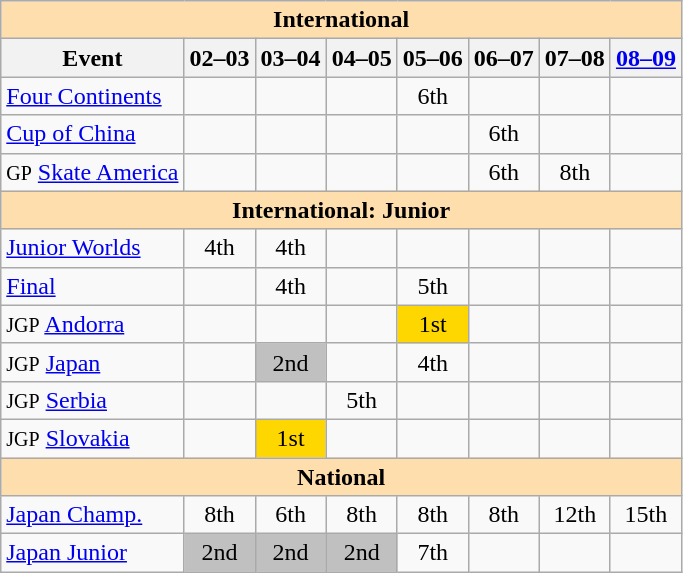<table class="wikitable" style="text-align:center">
<tr>
<th colspan="8" style="background:#ffdead; text-align:center;"><strong>International</strong></th>
</tr>
<tr>
<th>Event</th>
<th>02–03</th>
<th>03–04</th>
<th>04–05</th>
<th>05–06</th>
<th>06–07</th>
<th>07–08</th>
<th><a href='#'>08–09</a></th>
</tr>
<tr>
<td align=left><a href='#'>Four Continents</a></td>
<td></td>
<td></td>
<td></td>
<td>6th</td>
<td></td>
<td></td>
<td></td>
</tr>
<tr>
<td align=left> <a href='#'>Cup of China</a></td>
<td></td>
<td></td>
<td></td>
<td></td>
<td>6th</td>
<td></td>
<td></td>
</tr>
<tr>
<td align="left"><small>GP</small> <a href='#'>Skate America</a></td>
<td></td>
<td></td>
<td></td>
<td></td>
<td>6th</td>
<td>8th</td>
<td></td>
</tr>
<tr>
<th colspan="8" style="background:#ffdead; text-align:center;"><strong>International: Junior</strong></th>
</tr>
<tr>
<td align="left"><a href='#'>Junior Worlds</a></td>
<td>4th</td>
<td>4th</td>
<td></td>
<td></td>
<td></td>
<td></td>
<td></td>
</tr>
<tr>
<td align="left"> <a href='#'>Final</a></td>
<td></td>
<td>4th</td>
<td></td>
<td>5th</td>
<td></td>
<td></td>
<td></td>
</tr>
<tr>
<td align="left"><small>JGP</small> <a href='#'>Andorra</a></td>
<td></td>
<td></td>
<td></td>
<td style="background:gold;">1st</td>
<td></td>
<td></td>
<td></td>
</tr>
<tr>
<td align="left"><small>JGP</small> <a href='#'>Japan</a></td>
<td></td>
<td style="background:silver;">2nd</td>
<td></td>
<td>4th</td>
<td></td>
<td></td>
<td></td>
</tr>
<tr>
<td align="left"><small>JGP</small> <a href='#'>Serbia</a></td>
<td></td>
<td></td>
<td>5th</td>
<td></td>
<td></td>
<td></td>
<td></td>
</tr>
<tr>
<td align="left"><small>JGP</small> <a href='#'>Slovakia</a></td>
<td></td>
<td style="background:gold;">1st</td>
<td></td>
<td></td>
<td></td>
<td></td>
<td></td>
</tr>
<tr>
<th colspan="8" style="background:#ffdead; text-align:center;"><strong>National</strong></th>
</tr>
<tr>
<td align="left"><a href='#'>Japan Champ.</a></td>
<td>8th</td>
<td>6th</td>
<td>8th</td>
<td>8th</td>
<td>8th</td>
<td>12th</td>
<td>15th</td>
</tr>
<tr>
<td align="left"><a href='#'>Japan Junior</a></td>
<td style="background:silver;">2nd</td>
<td style="background:silver;">2nd</td>
<td style="background:silver;">2nd</td>
<td>7th</td>
<td></td>
<td></td>
<td></td>
</tr>
</table>
